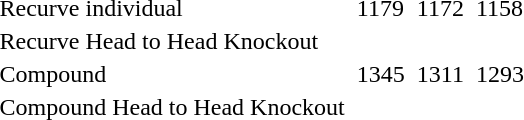<table>
<tr>
<td>Recurve individual<br></td>
<td></td>
<td>1179</td>
<td></td>
<td>1172</td>
<td></td>
<td>1158</td>
</tr>
<tr>
<td>Recurve Head to Head Knockout</td>
<td colspan="2"></td>
<td colspan="2"></td>
<td colspan="2"></td>
</tr>
<tr>
<td>Compound</td>
<td></td>
<td>1345</td>
<td></td>
<td>1311</td>
<td></td>
<td>1293</td>
</tr>
<tr>
<td>Compound Head to Head Knockout</td>
<td colspan="2"></td>
<td colspan="2"></td>
<td colspan="2"></td>
</tr>
</table>
